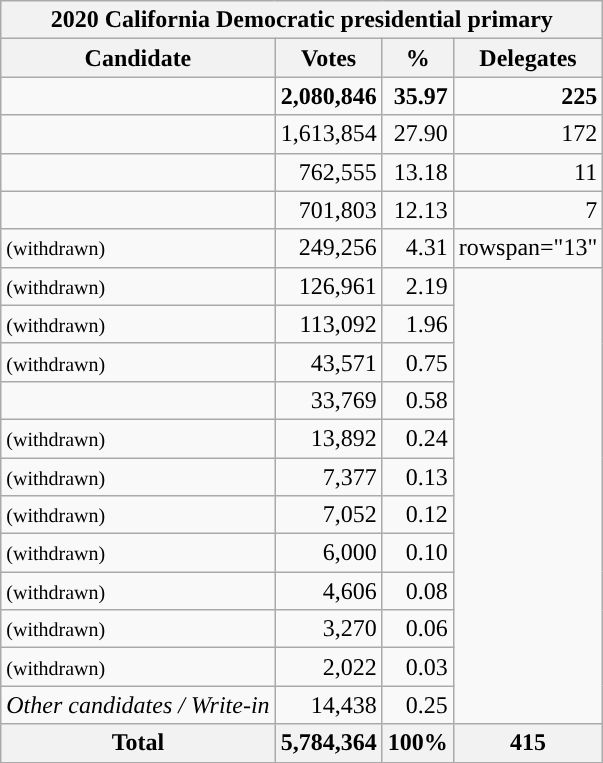<table class="wikitable sortable">
<tr>
<th colspan=4>2020 California Democratic presidential primary</th>
</tr>
<tr>
<th>Candidate</th>
<th>Votes</th>
<th>%</th>
<th>Delegates</th>
</tr>
<tr>
<td><strong></strong></td>
<td style="text-align:right"><strong>2,080,846</strong></td>
<td style="text-align:right"><strong>35.97</strong></td>
<td style="text-align:right"><strong>225</strong></td>
</tr>
<tr>
<td></td>
<td style="text-align:right">1,613,854</td>
<td style="text-align:right">27.90</td>
<td style="text-align:right">172</td>
</tr>
<tr>
<td></td>
<td style="text-align:right">762,555</td>
<td style="text-align:right">13.18</td>
<td style="text-align:right">11</td>
</tr>
<tr>
<td></td>
<td style="text-align:right">701,803</td>
<td style="text-align:right">12.13</td>
<td style="text-align:right">7</td>
</tr>
<tr>
<td> <small>(withdrawn)</small></td>
<td style="text-align:right">249,256</td>
<td style="text-align:right">4.31</td>
<td>rowspan="13" </td>
</tr>
<tr>
<td> <small>(withdrawn)</small></td>
<td style="text-align:right">126,961</td>
<td style="text-align:right">2.19</td>
</tr>
<tr>
<td> <small>(withdrawn)</small></td>
<td style="text-align:right">113,092</td>
<td style="text-align:right">1.96</td>
</tr>
<tr>
<td> <small>(withdrawn)</small></td>
<td style="text-align:right">43,571</td>
<td style="text-align:right">0.75</td>
</tr>
<tr>
<td></td>
<td style="text-align:right">33,769</td>
<td style="text-align:right">0.58</td>
</tr>
<tr>
<td> <small>(withdrawn)</small></td>
<td style="text-align:right">13,892</td>
<td style="text-align:right">0.24</td>
</tr>
<tr>
<td> <small>(withdrawn)</small></td>
<td style="text-align:right">7,377</td>
<td style="text-align:right">0.13</td>
</tr>
<tr>
<td> <small>(withdrawn)</small></td>
<td style="text-align:right">7,052</td>
<td style="text-align:right">0.12</td>
</tr>
<tr>
<td> <small>(withdrawn)</small></td>
<td style="text-align:right">6,000</td>
<td style="text-align:right">0.10</td>
</tr>
<tr>
<td> <small>(withdrawn)</small></td>
<td style="text-align:right">4,606</td>
<td style="text-align:right">0.08</td>
</tr>
<tr>
<td> <small>(withdrawn)</small></td>
<td style="text-align:right">3,270</td>
<td style="text-align:right">0.06</td>
</tr>
<tr>
<td> <small>(withdrawn)</small></td>
<td style="text-align:right">2,022</td>
<td style="text-align:right">0.03</td>
</tr>
<tr>
<td data-sort-value="ZZ"><em>Other candidates / Write-in</em></td>
<td style="text-align:right">14,438</td>
<td style="text-align:right">0.25</td>
</tr>
<tr>
<th>Total</th>
<th>5,784,364</th>
<th>100%</th>
<th>415</th>
</tr>
</table>
